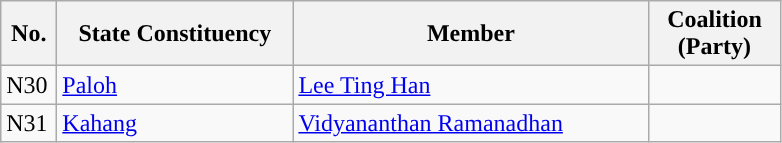<table class="wikitable sortable">
<tr>
<th width="30">No.</th>
<th width="150">State Constituency</th>
<th width="230">Member</th>
<th width="80">Coalition (Party)</th>
</tr>
<tr>
<td>N30</td>
<td><a href='#'>Paloh</a></td>
<td><a href='#'>Lee Ting Han</a></td>
<td></td>
</tr>
<tr>
<td>N31</td>
<td><a href='#'>Kahang</a></td>
<td><a href='#'>Vidyananthan Ramanadhan</a></td>
<td></td>
</tr>
</table>
